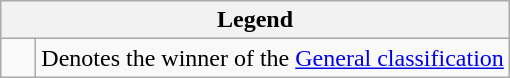<table class="wikitable">
<tr>
<th colspan=2>Legend</th>
</tr>
<tr>
<td>    </td>
<td>Denotes the winner of the <a href='#'>General classification</a></td>
</tr>
</table>
